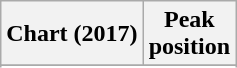<table class="wikitable sortable plainrowheaders" style="text-align:center">
<tr>
<th scope="col">Chart (2017)</th>
<th scope="col">Peak<br>position</th>
</tr>
<tr>
</tr>
<tr>
</tr>
<tr>
</tr>
<tr>
</tr>
<tr>
</tr>
<tr>
</tr>
<tr>
</tr>
<tr>
</tr>
<tr>
</tr>
</table>
